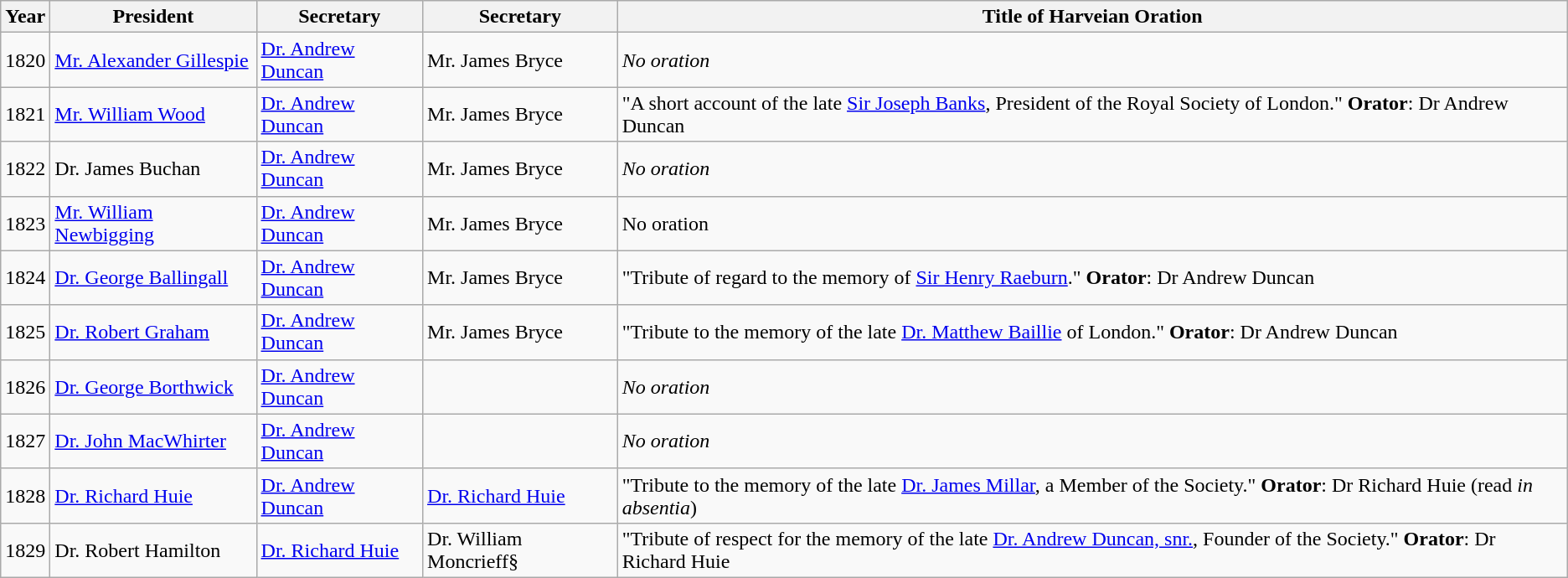<table class="wikitable">
<tr>
<th>Year</th>
<th>President</th>
<th>Secretary</th>
<th>Secretary</th>
<th>Title of Harveian Oration</th>
</tr>
<tr>
<td>1820</td>
<td><a href='#'>Mr. Alexander Gillespie</a></td>
<td><a href='#'>Dr. Andrew Duncan</a></td>
<td>Mr. James Bryce</td>
<td><em>No oration</em></td>
</tr>
<tr>
<td>1821</td>
<td><a href='#'>Mr. William Wood</a></td>
<td><a href='#'>Dr. Andrew Duncan</a></td>
<td>Mr. James Bryce</td>
<td>"A short account of the late <a href='#'>Sir Joseph Banks</a>, President of the Royal Society of London." <strong>Orator</strong>: Dr Andrew Duncan</td>
</tr>
<tr>
<td>1822</td>
<td>Dr. James Buchan</td>
<td><a href='#'>Dr. Andrew Duncan</a></td>
<td>Mr. James Bryce</td>
<td><em>No oration</em></td>
</tr>
<tr>
<td>1823</td>
<td><a href='#'>Mr. William Newbigging</a></td>
<td><a href='#'>Dr. Andrew Duncan</a></td>
<td>Mr. James Bryce</td>
<td>No oration</td>
</tr>
<tr>
<td>1824</td>
<td><a href='#'>Dr. George Ballingall</a></td>
<td><a href='#'>Dr. Andrew Duncan</a></td>
<td>Mr. James Bryce</td>
<td>"Tribute of regard to the memory of <a href='#'>Sir Henry Raeburn</a>." <strong>Orator</strong>: Dr Andrew Duncan</td>
</tr>
<tr>
<td>1825</td>
<td><a href='#'>Dr. Robert Graham</a></td>
<td><a href='#'>Dr. Andrew Duncan</a></td>
<td>Mr. James Bryce</td>
<td>"Tribute to the memory of the late <a href='#'>Dr. Matthew Baillie</a> of London." <strong>Orator</strong>: Dr Andrew Duncan</td>
</tr>
<tr>
<td>1826</td>
<td><a href='#'>Dr. George Borthwick</a></td>
<td><a href='#'>Dr. Andrew Duncan</a></td>
<td></td>
<td><em>No oration</em></td>
</tr>
<tr>
<td>1827</td>
<td><a href='#'>Dr. John MacWhirter</a></td>
<td><a href='#'>Dr. Andrew Duncan</a></td>
<td></td>
<td><em>No oration</em></td>
</tr>
<tr>
<td>1828</td>
<td><a href='#'>Dr. Richard Huie</a></td>
<td><a href='#'>Dr. Andrew Duncan</a></td>
<td><a href='#'>Dr. Richard Huie</a></td>
<td>"Tribute to the memory of the late <a href='#'>Dr. James Millar</a>, a Member of the Society." <strong>Orator</strong>: Dr Richard Huie (read <em>in absentia</em>)</td>
</tr>
<tr>
<td>1829</td>
<td>Dr. Robert Hamilton</td>
<td><a href='#'>Dr. Richard Huie</a></td>
<td>Dr. William Moncrieff§</td>
<td>"Tribute of respect for the memory of the late <a href='#'>Dr. Andrew Duncan, snr.</a>, Founder of the Society." <strong>Orator</strong>: Dr Richard Huie</td>
</tr>
</table>
